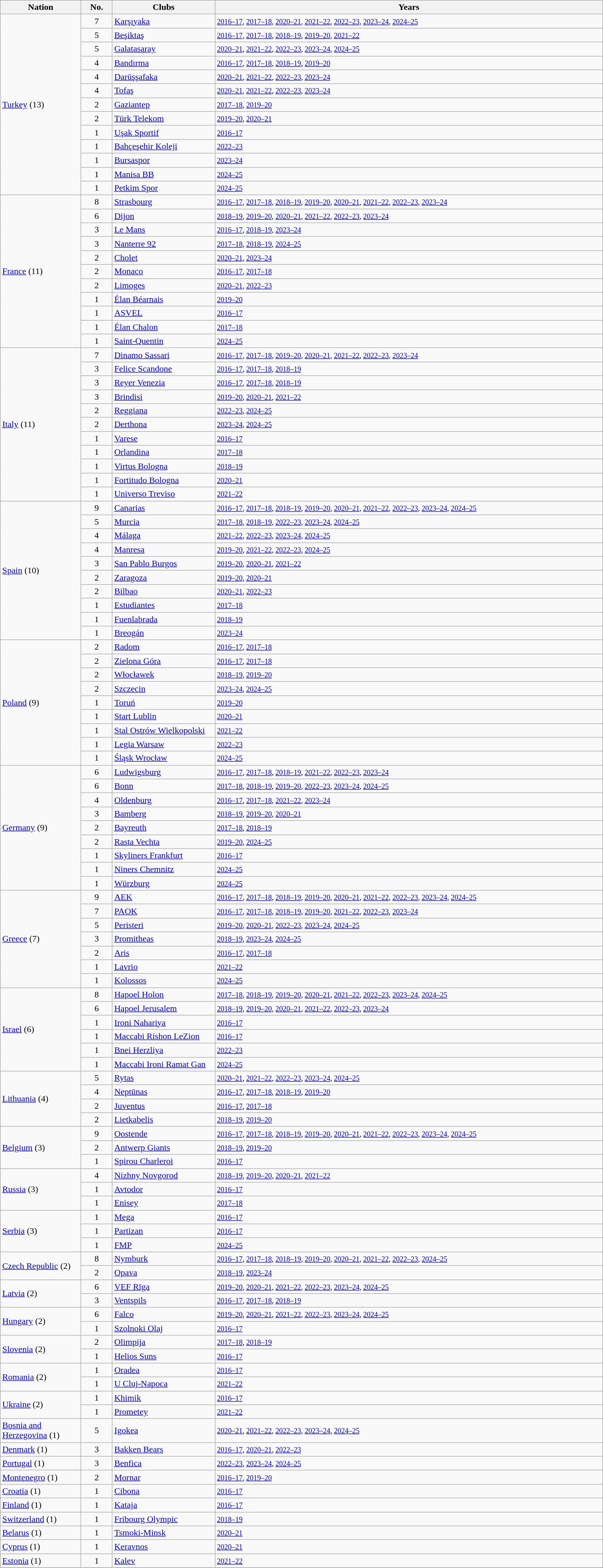<table class="wikitable sortable" width="1100">
<tr>
<th width="140">Nation</th>
<th>No.</th>
<th width="180">Clubs</th>
<th width="700">Years</th>
</tr>
<tr>
<td rowspan="13"> <a href='#'>Turkey</a> (13)</td>
<td align=center>7</td>
<td><a href='#'>Karşıyaka</a></td>
<td><small><a href='#'>2016–17</a>, <a href='#'>2017–18</a>, <a href='#'>2020–21</a>, <a href='#'>2021–22</a>, <a href='#'>2022–23</a>, <a href='#'>2023–24</a>, <a href='#'>2024–25</a>  </small></td>
</tr>
<tr>
<td align=center>5</td>
<td><a href='#'>Beşiktaş</a></td>
<td><small><a href='#'>2016–17</a>, <a href='#'>2017–18</a>, <a href='#'>2018–19</a>, <a href='#'>2019–20</a>, <a href='#'>2021–22</a></small></td>
</tr>
<tr>
<td align=center>5</td>
<td><a href='#'>Galatasaray</a></td>
<td><small><a href='#'>2020–21</a>, <a href='#'>2021–22</a>, <a href='#'>2022–23</a>, <a href='#'>2023–24</a>, <a href='#'>2024–25</a> </small></td>
</tr>
<tr>
<td align=center>4</td>
<td><a href='#'>Bandırma</a></td>
<td><small><a href='#'>2016–17</a>, <a href='#'>2017–18</a>, <a href='#'>2018–19</a>, <a href='#'>2019–20</a></small></td>
</tr>
<tr>
<td align=center>4</td>
<td><a href='#'>Darüşşafaka</a></td>
<td><small><a href='#'>2020–21</a>, <a href='#'>2021–22</a>, <a href='#'>2022–23</a>, <a href='#'>2023–24</a></small></td>
</tr>
<tr>
<td align=center>4</td>
<td><a href='#'>Tofaş</a></td>
<td><small><a href='#'>2020–21</a>, <a href='#'>2021–22</a>, <a href='#'>2022–23</a>, <a href='#'>2023–24</a></small></td>
</tr>
<tr>
<td align=center>2</td>
<td><a href='#'>Gaziantep</a></td>
<td><small><a href='#'>2017–18</a>, <a href='#'>2019–20</a></small></td>
</tr>
<tr>
<td align=center>2</td>
<td><a href='#'>Türk Telekom</a></td>
<td><small><a href='#'>2019–20</a>, <a href='#'>2020–21</a></small></td>
</tr>
<tr>
<td align=center>1</td>
<td><a href='#'>Uşak Sportif</a></td>
<td><small><a href='#'>2016–17</a></small></td>
</tr>
<tr>
<td align=center>1</td>
<td><a href='#'>Bahçeşehir Koleji</a></td>
<td><small><a href='#'>2022–23</a></small></td>
</tr>
<tr>
<td align=center>1</td>
<td><a href='#'>Bursaspor</a></td>
<td><small><a href='#'>2023–24</a></small></td>
</tr>
<tr>
<td align=center>1</td>
<td><a href='#'>Manisa BΒ</a></td>
<td><small><a href='#'>2024–25</a></small></td>
</tr>
<tr>
<td align=center>1</td>
<td><a href='#'>Petkim Spor</a></td>
<td><small><a href='#'>2024–25</a></small></td>
</tr>
<tr>
<td rowspan="11"> <a href='#'>France</a> (11)</td>
<td align=center>8</td>
<td><a href='#'>Strasbourg</a></td>
<td><small><a href='#'>2016–17</a>, <a href='#'>2017–18</a>, <a href='#'>2018–19</a>, <a href='#'>2019–20</a>, <a href='#'>2020–21</a>, <a href='#'>2021–22</a>, <a href='#'>2022–23</a>, <a href='#'>2023–24</a></small></td>
</tr>
<tr>
<td align=center>6</td>
<td><a href='#'>Dijon</a></td>
<td><small><a href='#'>2018–19</a>, <a href='#'>2019–20</a>, <a href='#'>2020–21</a>, <a href='#'>2021–22</a>, <a href='#'>2022–23</a>, <a href='#'>2023–24</a></small></td>
</tr>
<tr>
<td align=center>3</td>
<td><a href='#'>Le Mans</a></td>
<td><small><a href='#'>2016–17</a>, <a href='#'>2018–19</a>, <a href='#'>2023–24</a></small></td>
</tr>
<tr>
<td align=center>3</td>
<td><a href='#'>Nanterre 92</a></td>
<td><small><a href='#'>2017–18</a>, <a href='#'>2018–19</a>, <a href='#'>2024–25</a></small></td>
</tr>
<tr>
<td align=center>2</td>
<td><a href='#'>Cholet</a></td>
<td><small><a href='#'>2020–21</a>, <a href='#'>2023–24</a></small></td>
</tr>
<tr>
<td align=center>2</td>
<td><a href='#'>Monaco</a></td>
<td><small><a href='#'>2016–17</a>, <a href='#'>2017–18</a></small></td>
</tr>
<tr>
<td align=center>2</td>
<td><a href='#'>Limoges</a></td>
<td><small><a href='#'>2020–21</a>, <a href='#'>2022–23</a></small></td>
</tr>
<tr>
<td align=center>1</td>
<td><a href='#'>Élan Béarnais</a></td>
<td><small><a href='#'>2019–20</a></small></td>
</tr>
<tr>
<td align=center>1</td>
<td><a href='#'>ASVEL</a></td>
<td><small><a href='#'>2016–17</a></small></td>
</tr>
<tr>
<td align=center>1</td>
<td><a href='#'>Élan Chalon</a></td>
<td><small><a href='#'>2017–18</a></small></td>
</tr>
<tr>
<td align=center>1</td>
<td><a href='#'>Saint-Quentin</a></td>
<td><small><a href='#'>2024–25</a></small></td>
</tr>
<tr>
<td rowspan="11"> <a href='#'>Italy</a> (11)</td>
<td align=center>7</td>
<td><a href='#'>Dinamo Sassari</a></td>
<td><small><a href='#'>2016–17</a>, <a href='#'>2017–18</a>, <a href='#'>2019–20</a>, <a href='#'>2020–21</a>, <a href='#'>2021–22</a>, <a href='#'>2022–23</a>, <a href='#'>2023–24</a></small></td>
</tr>
<tr>
<td align=center>3</td>
<td><a href='#'>Felice Scandone</a></td>
<td><small><a href='#'>2016–17</a>, <a href='#'>2017–18</a>, <a href='#'>2018–19</a></small></td>
</tr>
<tr>
<td align=center>3</td>
<td><a href='#'>Reyer Venezia</a></td>
<td><small><a href='#'>2016–17</a>, <a href='#'>2017–18</a>, <a href='#'>2018–19</a></small></td>
</tr>
<tr>
<td align=center>3</td>
<td><a href='#'>Brindisi</a></td>
<td><small><a href='#'>2019–20</a>, <a href='#'>2020–21</a>, <a href='#'>2021–22</a></small></td>
</tr>
<tr>
<td align=center>2</td>
<td><a href='#'>Reggiana</a></td>
<td><small><a href='#'>2022–23</a>, <a href='#'>2024–25</a></small></td>
</tr>
<tr>
<td align=center>2</td>
<td><a href='#'>Derthona</a></td>
<td><small><a href='#'>2023–24</a>, <a href='#'>2024–25</a></small></td>
</tr>
<tr>
<td align=center>1</td>
<td><a href='#'>Varese</a></td>
<td><small><a href='#'>2016–17</a></small></td>
</tr>
<tr>
<td align=center>1</td>
<td><a href='#'>Orlandina</a></td>
<td><small><a href='#'>2017–18</a></small></td>
</tr>
<tr>
<td align=center>1</td>
<td><a href='#'>Virtus Bologna</a></td>
<td><small><a href='#'>2018–19</a></small></td>
</tr>
<tr>
<td align=center>1</td>
<td><a href='#'>Fortitudo Bologna</a></td>
<td><small><a href='#'>2020–21</a></small></td>
</tr>
<tr>
<td align=center>1</td>
<td><a href='#'>Universo Treviso</a></td>
<td><small><a href='#'>2021–22</a></small></td>
</tr>
<tr>
<td rowspan="10"> <a href='#'>Spain</a> (10)</td>
<td align=center>9</td>
<td><a href='#'>Canarias</a></td>
<td><small><a href='#'>2016–17</a>, <a href='#'>2017–18</a>, <a href='#'>2018–19</a>, <a href='#'>2019–20</a>, <a href='#'>2020–21</a>, <a href='#'>2021–22</a>, <a href='#'>2022–23</a>, <a href='#'>2023–24</a>, <a href='#'>2024–25</a></small></td>
</tr>
<tr>
<td align=center>5</td>
<td><a href='#'>Murcia</a></td>
<td><small><a href='#'>2017–18</a>, <a href='#'>2018–19</a>, <a href='#'>2022–23</a>, <a href='#'>2023–24</a>, <a href='#'>2024–25</a></small></td>
</tr>
<tr>
<td align=center>4</td>
<td><a href='#'>Málaga</a></td>
<td><small><a href='#'>2021–22</a>, <a href='#'>2022–23</a>, <a href='#'>2023–24</a>, <a href='#'>2024–25</a></small></td>
</tr>
<tr>
<td align=center>4</td>
<td><a href='#'>Manresa</a></td>
<td><small><a href='#'>2019–20</a>, <a href='#'>2021–22</a>, <a href='#'>2022–23</a>, <a href='#'>2024–25</a></small></td>
</tr>
<tr>
<td align=center>3</td>
<td><a href='#'>San Pablo Burgos</a></td>
<td><small><a href='#'>2019–20</a>, <a href='#'>2020–21</a>, <a href='#'>2021–22</a></small></td>
</tr>
<tr>
<td align=center>2</td>
<td><a href='#'>Zaragoza</a></td>
<td><small><a href='#'>2019–20</a>, <a href='#'>2020–21</a></small></td>
</tr>
<tr>
<td align=center>2</td>
<td><a href='#'>Bilbao</a></td>
<td><small><a href='#'>2020–21</a>, <a href='#'>2022–23</a></small></td>
</tr>
<tr>
<td align=center>1</td>
<td><a href='#'>Estudiantes</a></td>
<td><small><a href='#'>2017–18</a></small></td>
</tr>
<tr>
<td align=center>1</td>
<td><a href='#'>Fuenlabrada</a></td>
<td><small><a href='#'>2018–19</a></small></td>
</tr>
<tr>
<td align=center>1</td>
<td><a href='#'>Breogán</a></td>
<td><small><a href='#'>2023–24</a></small></td>
</tr>
<tr>
<td rowspan="9"> <a href='#'>Poland</a> (9)</td>
<td align=center>2</td>
<td><a href='#'>Radom</a></td>
<td><small><a href='#'>2016–17</a>, <a href='#'>2017–18</a></small></td>
</tr>
<tr>
<td align=center>2</td>
<td><a href='#'>Zielona Góra</a></td>
<td><small><a href='#'>2016–17</a>, <a href='#'>2017–18</a></small></td>
</tr>
<tr>
<td align=center>2</td>
<td><a href='#'>Włocławek</a></td>
<td><small><a href='#'>2018–19</a>, <a href='#'>2019–20</a></small></td>
</tr>
<tr>
<td align=center>2</td>
<td><a href='#'>Szczecin</a></td>
<td><small><a href='#'>2023–24</a>, <a href='#'>2024–25</a></small></td>
</tr>
<tr>
<td align=center>1</td>
<td><a href='#'>Toruń</a></td>
<td><small><a href='#'>2019–20</a></small></td>
</tr>
<tr>
<td align=center>1</td>
<td><a href='#'>Start Lublin</a></td>
<td><small><a href='#'>2020–21</a></small></td>
</tr>
<tr>
<td align=center>1</td>
<td><a href='#'>Stal Ostrów Wielkopolski</a></td>
<td><small><a href='#'>2021–22</a></small></td>
</tr>
<tr>
<td align=center>1</td>
<td><a href='#'>Legia Warsaw</a></td>
<td><small><a href='#'>2022–23</a></small></td>
</tr>
<tr>
<td align=center>1</td>
<td><a href='#'>Śląsk Wrocław</a></td>
<td><small><a href='#'>2024–25</a></small></td>
</tr>
<tr>
<td rowspan="9"> <a href='#'>Germany</a> (9)</td>
<td align=center>6</td>
<td><a href='#'>Ludwigsburg</a></td>
<td><small><a href='#'>2016–17</a>, <a href='#'>2017–18</a>, <a href='#'>2018–19</a>, <a href='#'>2021–22</a>, <a href='#'>2022–23</a>, <a href='#'>2023–24</a></small></td>
</tr>
<tr>
<td align=center>6</td>
<td><a href='#'>Bonn</a></td>
<td><small><a href='#'>2017–18</a>, <a href='#'>2018–19</a>, <a href='#'>2019–20</a>, <a href='#'>2022–23</a>, <a href='#'>2023–24</a>, <a href='#'>2024–25</a></small></td>
</tr>
<tr>
<td align=center>4</td>
<td><a href='#'>Oldenburg</a></td>
<td><small><a href='#'>2016–17</a>, <a href='#'>2017–18</a>, <a href='#'>2021–22</a>, <a href='#'>2023–24</a></small></td>
</tr>
<tr>
<td align=center>3</td>
<td><a href='#'>Bamberg</a></td>
<td><small><a href='#'>2018–19</a>, <a href='#'>2019–20</a>, <a href='#'>2020–21</a></small></td>
</tr>
<tr>
<td align=center>2</td>
<td><a href='#'>Bayreuth</a></td>
<td><small><a href='#'>2017–18</a>, <a href='#'>2018–19</a></small></td>
</tr>
<tr>
<td align=center>2</td>
<td><a href='#'>Rasta Vechta</a></td>
<td><small><a href='#'>2019–20</a>, <a href='#'>2024–25</a></small></td>
</tr>
<tr>
<td align=center>1</td>
<td><a href='#'>Skyliners Frankfurt</a></td>
<td><small><a href='#'>2016–17</a></small></td>
</tr>
<tr>
<td align=center>1</td>
<td><a href='#'>Niners Chemnitz</a></td>
<td><small><a href='#'>2024–25</a></small></td>
</tr>
<tr>
<td align=center>1</td>
<td><a href='#'>Würzburg</a></td>
<td><small><a href='#'>2024–25</a></small></td>
</tr>
<tr>
<td rowspan="7"> <a href='#'>Greece</a> (7)</td>
<td align=center>9</td>
<td><a href='#'>AEK</a></td>
<td><small><a href='#'>2016–17</a>, <a href='#'>2017–18</a>, <a href='#'>2018–19</a>, <a href='#'>2019–20</a>, <a href='#'>2020–21</a>, <a href='#'>2021–22</a>, <a href='#'>2022–23</a>, <a href='#'>2023–24</a>, <a href='#'>2024–25</a></small></td>
</tr>
<tr>
<td align=center>7</td>
<td><a href='#'>PAOK</a></td>
<td><small><a href='#'>2016–17</a>, <a href='#'>2017–18</a>, <a href='#'>2018–19</a>, <a href='#'>2019–20</a>, <a href='#'>2021–22</a>, <a href='#'>2022–23</a>, <a href='#'>2023–24</a></small></td>
</tr>
<tr>
<td align=center>5</td>
<td><a href='#'>Peristeri</a></td>
<td><small><a href='#'>2019–20</a>, <a href='#'>2020–21</a>, <a href='#'>2022–23</a>, <a href='#'>2023–24</a>, <a href='#'>2024–25</a></small></td>
</tr>
<tr>
<td align=center>3</td>
<td><a href='#'>Promitheas</a></td>
<td><small><a href='#'>2018–19</a>, <a href='#'>2023–24</a>, <a href='#'>2024–25</a></small></td>
</tr>
<tr>
<td align=center>2</td>
<td><a href='#'>Aris</a></td>
<td><small><a href='#'>2016–17</a>, <a href='#'>2017–18</a></small></td>
</tr>
<tr>
<td align=center>1</td>
<td><a href='#'>Lavrio</a></td>
<td><small><a href='#'>2021–22</a></small></td>
</tr>
<tr>
<td align=center>1</td>
<td><a href='#'>Kolossos</a></td>
<td><small><a href='#'>2024–25</a></small></td>
</tr>
<tr>
<td rowspan="6"> <a href='#'>Israel</a> (6)</td>
<td align=center>8</td>
<td><a href='#'>Hapoel Holon</a></td>
<td><small><a href='#'>2017–18</a>, <a href='#'>2018–19</a>, <a href='#'>2019–20</a>, <a href='#'>2020–21</a>, <a href='#'>2021–22</a>, <a href='#'>2022–23</a>, <a href='#'>2023–24</a>, <a href='#'>2024–25</a></small></td>
</tr>
<tr>
<td align=center>6</td>
<td><a href='#'>Hapoel Jerusalem</a></td>
<td><small><a href='#'>2018–19</a>, <a href='#'>2019–20</a>, <a href='#'>2020–21</a>, <a href='#'>2021–22</a>, <a href='#'>2022–23</a>, <a href='#'>2023–24</a></small></td>
</tr>
<tr>
<td align=center>1</td>
<td><a href='#'>Ironi Nahariya</a></td>
<td><small><a href='#'>2016–17</a></small></td>
</tr>
<tr>
<td align=center>1</td>
<td><a href='#'>Maccabi Rishon LeZion</a></td>
<td><small><a href='#'>2016–17</a></small></td>
</tr>
<tr>
<td align=center>1</td>
<td><a href='#'>Bnei Herzliya</a></td>
<td><small><a href='#'>2022–23</a></small></td>
</tr>
<tr>
<td align=center>1</td>
<td><a href='#'>Maccabi Ironi Ramat Gan</a></td>
<td><small><a href='#'>2024–25</a></small></td>
</tr>
<tr>
<td rowspan="4"> <a href='#'>Lithuania</a> (4)</td>
<td align=center>5</td>
<td><a href='#'>Rytas</a></td>
<td><small><a href='#'>2020–21</a>, <a href='#'>2021–22</a>, <a href='#'>2022–23</a>, <a href='#'>2023–24</a>, <a href='#'>2024–25</a></small></td>
</tr>
<tr>
<td align=center>4</td>
<td><a href='#'>Neptūnas</a></td>
<td><small><a href='#'>2016–17</a>, <a href='#'>2017–18</a>, <a href='#'>2018–19</a>, <a href='#'>2019–20</a></small></td>
</tr>
<tr>
<td align=center>2</td>
<td><a href='#'>Juventus</a></td>
<td><small><a href='#'>2016–17</a>, <a href='#'>2017–18</a></small></td>
</tr>
<tr>
<td align=center>2</td>
<td><a href='#'>Lietkabelis</a></td>
<td><small><a href='#'>2018–19</a>, <a href='#'>2019–20</a></small></td>
</tr>
<tr>
<td rowspan="3"> <a href='#'>Belgium</a> (3)</td>
<td align=center>9</td>
<td><a href='#'>Oostende</a></td>
<td><small><a href='#'>2016–17</a>, <a href='#'>2017–18</a>, <a href='#'>2018–19</a>, <a href='#'>2019–20</a>, <a href='#'>2020–21</a>, <a href='#'>2021–22</a>, <a href='#'>2022–23</a>, <a href='#'>2023–24</a>, <a href='#'>2024–25</a></small></td>
</tr>
<tr>
<td align=center>2</td>
<td><a href='#'>Antwerp Giants</a></td>
<td><small><a href='#'>2018–19</a>, <a href='#'>2019–20</a></small></td>
</tr>
<tr>
<td align=center>1</td>
<td><a href='#'>Spirou Charleroi</a></td>
<td><small><a href='#'>2016–17</a></small></td>
</tr>
<tr>
<td rowspan="3"> <a href='#'>Russia</a> (3)</td>
<td align=center>4</td>
<td><a href='#'>Nizhny Novgorod</a></td>
<td><small><a href='#'>2018–19</a>, <a href='#'>2019–20</a>, <a href='#'>2020–21</a>, <a href='#'>2021–22</a></small></td>
</tr>
<tr>
<td align=center>1</td>
<td><a href='#'>Avtodor</a></td>
<td><small><a href='#'>2016–17</a></small></td>
</tr>
<tr>
<td align=center>1</td>
<td><a href='#'>Enisey</a></td>
<td><small><a href='#'>2017–18</a></small></td>
</tr>
<tr>
<td rowspan="3"> <a href='#'>Serbia</a> (3)</td>
<td align=center>1</td>
<td><a href='#'>Mega</a></td>
<td><small><a href='#'>2016–17</a></small></td>
</tr>
<tr>
<td align=center>1</td>
<td><a href='#'>Partizan</a></td>
<td><small><a href='#'>2016–17</a></small></td>
</tr>
<tr>
<td align=center>1</td>
<td><a href='#'>FMP</a></td>
<td><small><a href='#'>2024–25</a></small></td>
</tr>
<tr>
<td rowspan="2"> <a href='#'>Czech Republic</a> (2)</td>
<td align=center>8</td>
<td><a href='#'>Nymburk</a></td>
<td><small><a href='#'>2016–17</a>, <a href='#'>2017–18</a>, <a href='#'>2018–19</a>, <a href='#'>2019–20</a>, <a href='#'>2020–21</a>, <a href='#'>2021–22</a>, <a href='#'>2022–23</a>, <a href='#'>2024–25</a></small></td>
</tr>
<tr>
<td align=center>2</td>
<td><a href='#'>Opava</a></td>
<td><small><a href='#'>2018–19</a>, <a href='#'>2023–24</a></small></td>
</tr>
<tr>
<td rowspan="2"> <a href='#'>Latvia</a> (2)</td>
<td align=center>6</td>
<td><a href='#'>VEF Rīga</a></td>
<td><small><a href='#'>2019–20</a>, <a href='#'>2020–21</a>, <a href='#'>2021–22</a>, <a href='#'>2022–23</a>, <a href='#'>2023–24</a>, <a href='#'>2024–25</a></small></td>
</tr>
<tr>
<td align=center>3</td>
<td><a href='#'>Ventspils</a></td>
<td><small><a href='#'>2016–17</a>, <a href='#'>2017–18</a>, <a href='#'>2018–19</a></small></td>
</tr>
<tr>
<td rowspan="2"> <a href='#'>Hungary</a> (2)</td>
<td align=center>6</td>
<td><a href='#'>Falco</a></td>
<td><small><a href='#'>2019–20</a>, <a href='#'>2020–21</a>, <a href='#'>2021–22</a>, <a href='#'>2022–23</a>, <a href='#'>2023–24</a>, <a href='#'>2024–25</a></small></td>
</tr>
<tr>
<td align=center>1</td>
<td><a href='#'>Szolnoki Olaj</a></td>
<td><small><a href='#'>2016–17</a></small></td>
</tr>
<tr>
<td rowspan="2"> <a href='#'>Slovenia</a> (2)</td>
<td align=center>2</td>
<td><a href='#'>Olimpija</a></td>
<td><small><a href='#'>2017–18</a>, <a href='#'>2018–19</a></small></td>
</tr>
<tr>
<td align=center>1</td>
<td><a href='#'>Helios Suns</a></td>
<td><small><a href='#'>2016–17</a></small></td>
</tr>
<tr>
<td rowspan="2"> <a href='#'>Romania</a> (2)</td>
<td align=center>1</td>
<td><a href='#'>Oradea</a></td>
<td><small><a href='#'>2016–17</a></small></td>
</tr>
<tr>
<td align=center>1</td>
<td><a href='#'>U Cluj-Napoca</a></td>
<td><small><a href='#'>2021–22</a></small></td>
</tr>
<tr>
<td rowspan="2"> <a href='#'>Ukraine</a> (2)</td>
<td align=center>1</td>
<td><a href='#'>Khimik</a></td>
<td><small><a href='#'>2016–17</a></small></td>
</tr>
<tr>
<td align=center>1</td>
<td><a href='#'>Prometey</a></td>
<td><small><a href='#'>2021–22</a></small></td>
</tr>
<tr>
<td rowspan="1"> <a href='#'>Bosnia and Herzegovina</a> (1)</td>
<td align=center>5</td>
<td><a href='#'>Igokea</a></td>
<td><small><a href='#'>2020–21</a>, <a href='#'>2021–22</a>, <a href='#'>2022–23</a>, <a href='#'>2023–24</a>, <a href='#'>2024–25</a></small></td>
</tr>
<tr>
<td rowspan="1"> <a href='#'>Denmark</a> (1)</td>
<td align=center>3</td>
<td><a href='#'>Bakken Bears</a></td>
<td><small><a href='#'>2016–17</a>, <a href='#'>2020–21</a>, <a href='#'>2022–23</a></small></td>
</tr>
<tr>
<td rowspan="1"> <a href='#'>Portugal</a> (1)</td>
<td align=center>3</td>
<td><a href='#'>Benfica</a></td>
<td><small><a href='#'>2022–23</a>, <a href='#'>2023–24</a>, <a href='#'>2024–25</a></small></td>
</tr>
<tr>
<td rowspan="1"> <a href='#'>Montenegro</a> (1)</td>
<td align=center>2</td>
<td><a href='#'>Mornar</a></td>
<td><small><a href='#'>2016–17</a>, <a href='#'>2019–20</a></small></td>
</tr>
<tr>
<td rowspan="1"> <a href='#'>Croatia</a> (1)</td>
<td align=center>1</td>
<td><a href='#'>Cibona</a></td>
<td><small><a href='#'>2016–17</a></small></td>
</tr>
<tr>
<td rowspan="1"> <a href='#'>Finland</a> (1)</td>
<td align=center>1</td>
<td><a href='#'>Kataja</a></td>
<td><small><a href='#'>2016–17</a></small></td>
</tr>
<tr>
<td rowspan="1"> <a href='#'>Switzerland</a> (1)</td>
<td align=center>1</td>
<td><a href='#'>Fribourg Olympic</a></td>
<td><small><a href='#'>2018–19</a></small></td>
</tr>
<tr>
<td rowspan="1"> <a href='#'>Belarus</a> (1)</td>
<td align=center>1</td>
<td><a href='#'>Tsmoki-Minsk</a></td>
<td><small><a href='#'>2020–21</a></small></td>
</tr>
<tr>
<td rowspan="1"> <a href='#'>Cyprus</a> (1)</td>
<td align=center>1</td>
<td><a href='#'>Keravnos</a></td>
<td><small><a href='#'>2020–21</a></small></td>
</tr>
<tr>
<td rowspan="1"> <a href='#'>Estonia</a> (1)</td>
<td align=center>1</td>
<td><a href='#'>Kalev</a></td>
<td><small><a href='#'>2021–22</a></small></td>
</tr>
<tr>
</tr>
</table>
